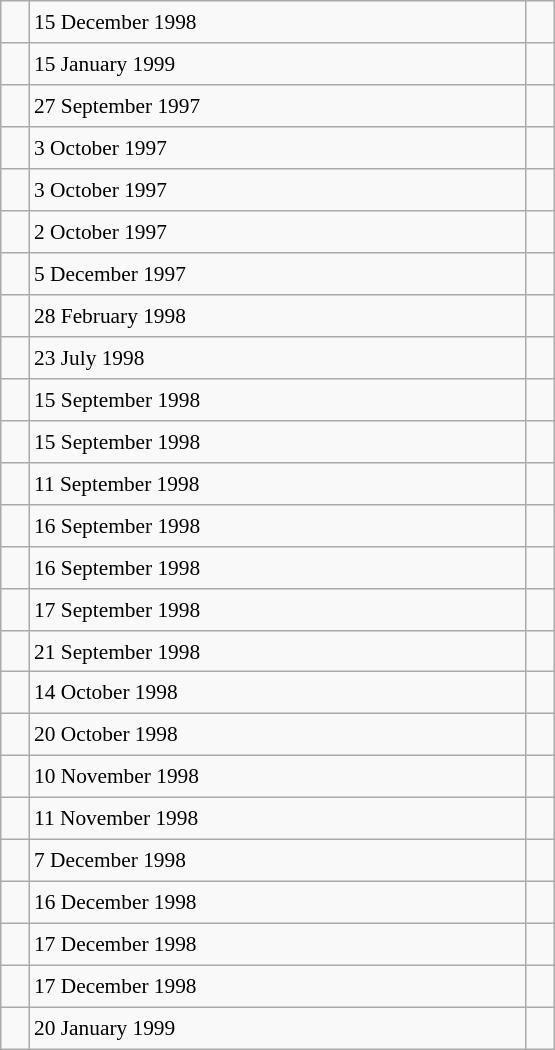<table class="wikitable" style="font-size: 89%; float: left; width: 26em; margin-right: 1em; height: 700px">
<tr>
<td></td>
<td>15 December 1998</td>
<td></td>
</tr>
<tr>
<td></td>
<td>15 January 1999</td>
<td></td>
</tr>
<tr>
<td></td>
<td>27 September 1997</td>
<td></td>
</tr>
<tr>
<td></td>
<td>3 October 1997</td>
<td></td>
</tr>
<tr>
<td></td>
<td>3 October 1997</td>
<td></td>
</tr>
<tr>
<td></td>
<td>2 October 1997</td>
<td></td>
</tr>
<tr>
<td></td>
<td>5 December 1997</td>
<td></td>
</tr>
<tr>
<td></td>
<td>28 February 1998</td>
<td></td>
</tr>
<tr>
<td></td>
<td>23 July 1998</td>
<td></td>
</tr>
<tr>
<td></td>
<td>15 September 1998</td>
<td></td>
</tr>
<tr>
<td></td>
<td>15 September 1998</td>
<td></td>
</tr>
<tr>
<td></td>
<td>11 September 1998</td>
<td></td>
</tr>
<tr>
<td></td>
<td>16 September 1998</td>
<td></td>
</tr>
<tr>
<td></td>
<td>16 September 1998</td>
<td></td>
</tr>
<tr>
<td></td>
<td>17 September 1998</td>
<td></td>
</tr>
<tr>
<td></td>
<td>21 September 1998</td>
<td></td>
</tr>
<tr>
<td></td>
<td>14 October 1998</td>
<td></td>
</tr>
<tr>
<td></td>
<td>20 October 1998</td>
<td></td>
</tr>
<tr>
<td></td>
<td>10 November 1998</td>
<td></td>
</tr>
<tr>
<td></td>
<td>11 November 1998</td>
<td></td>
</tr>
<tr>
<td></td>
<td>7 December 1998</td>
<td></td>
</tr>
<tr>
<td></td>
<td>16 December 1998</td>
<td></td>
</tr>
<tr>
<td></td>
<td>17 December 1998</td>
<td></td>
</tr>
<tr>
<td></td>
<td>17 December 1998</td>
<td></td>
</tr>
<tr>
<td></td>
<td>20 January 1999</td>
<td></td>
</tr>
</table>
